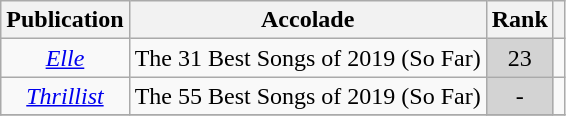<table class="sortable wikitable" style="text-align:center;">
<tr>
<th>Publication</th>
<th class="unsortable">Accolade</th>
<th>Rank</th>
<th class="unsortable"></th>
</tr>
<tr>
<td><em><a href='#'>Elle</a></em></td>
<td>The 31 Best Songs of 2019 (So Far)</td>
<td style="background:lightgrey">23</td>
<td></td>
</tr>
<tr>
<td><em><a href='#'>Thrillist</a></em></td>
<td>The 55 Best Songs of 2019 (So Far)</td>
<td style="background:lightgrey">-</td>
<td></td>
</tr>
<tr>
</tr>
</table>
